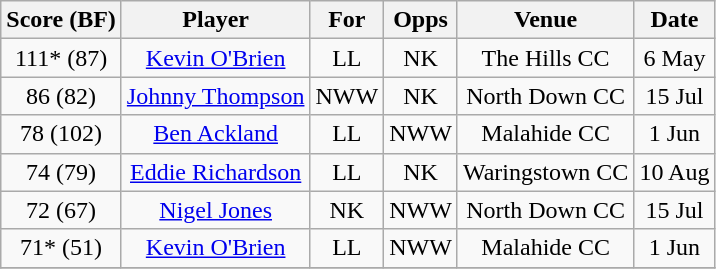<table class="wikitable" style="text-align:center;">
<tr>
<th>Score (BF)</th>
<th>Player</th>
<th>For</th>
<th>Opps</th>
<th>Venue</th>
<th>Date</th>
</tr>
<tr>
<td>111* (87)</td>
<td><a href='#'>Kevin O'Brien</a></td>
<td>LL</td>
<td>NK</td>
<td>The Hills CC</td>
<td>6 May</td>
</tr>
<tr>
<td>86 (82)</td>
<td><a href='#'>Johnny Thompson</a></td>
<td>NWW</td>
<td>NK</td>
<td>North Down CC</td>
<td>15 Jul</td>
</tr>
<tr>
<td>78 (102)</td>
<td><a href='#'>Ben Ackland</a></td>
<td>LL</td>
<td>NWW</td>
<td>Malahide CC</td>
<td>1 Jun</td>
</tr>
<tr>
<td>74 (79)</td>
<td><a href='#'>Eddie Richardson</a></td>
<td>LL</td>
<td>NK</td>
<td>Waringstown CC</td>
<td>10 Aug</td>
</tr>
<tr>
<td>72 (67)</td>
<td><a href='#'>Nigel Jones</a></td>
<td>NK</td>
<td>NWW</td>
<td>North Down CC</td>
<td>15 Jul</td>
</tr>
<tr>
<td>71* (51)</td>
<td><a href='#'>Kevin O'Brien</a></td>
<td>LL</td>
<td>NWW</td>
<td>Malahide CC</td>
<td>1 Jun</td>
</tr>
<tr>
</tr>
</table>
